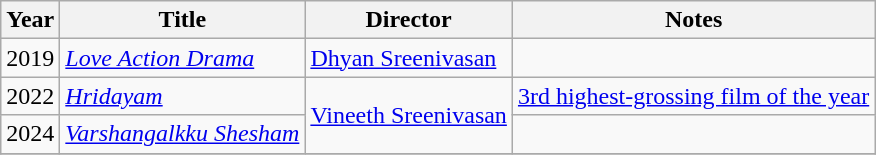<table class="wikitable sortable">
<tr>
<th>Year</th>
<th>Title</th>
<th>Director</th>
<th class="unsortable">Notes</th>
</tr>
<tr>
<td>2019</td>
<td><em><a href='#'>Love Action Drama</a></em></td>
<td><a href='#'>Dhyan Sreenivasan</a></td>
<td></td>
</tr>
<tr>
<td>2022</td>
<td><em><a href='#'>Hridayam</a></em></td>
<td rowspan="2"><a href='#'>Vineeth Sreenivasan</a></td>
<td><a href='#'>3rd highest-grossing film of the year</a></td>
</tr>
<tr>
<td>2024</td>
<td><em><a href='#'>Varshangalkku Shesham</a></em></td>
<td></td>
</tr>
<tr>
</tr>
</table>
